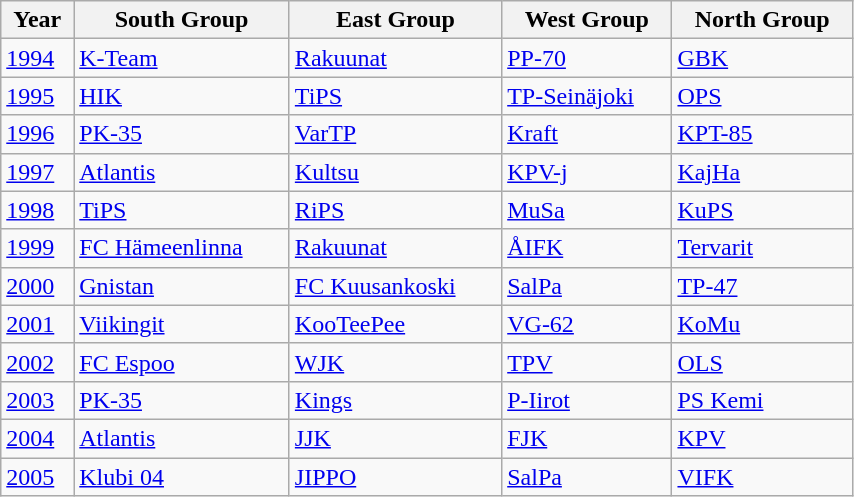<table class="wikitable" style="width:45%">
<tr>
<th>Year</th>
<th>South Group</th>
<th>East Group</th>
<th>West Group</th>
<th>North Group</th>
</tr>
<tr>
<td><a href='#'>1994</a></td>
<td><a href='#'>K-Team</a></td>
<td><a href='#'>Rakuunat</a></td>
<td><a href='#'>PP-70</a></td>
<td><a href='#'>GBK</a></td>
</tr>
<tr>
<td><a href='#'>1995</a></td>
<td><a href='#'>HIK</a></td>
<td><a href='#'>TiPS</a></td>
<td><a href='#'>TP-Seinäjoki</a></td>
<td><a href='#'>OPS</a></td>
</tr>
<tr>
<td><a href='#'>1996</a></td>
<td><a href='#'>PK-35</a></td>
<td><a href='#'>VarTP</a></td>
<td><a href='#'>Kraft</a></td>
<td><a href='#'>KPT-85</a></td>
</tr>
<tr>
<td><a href='#'>1997</a></td>
<td><a href='#'>Atlantis</a></td>
<td><a href='#'>Kultsu</a></td>
<td><a href='#'>KPV-j</a></td>
<td><a href='#'>KajHa</a></td>
</tr>
<tr>
<td><a href='#'>1998</a></td>
<td><a href='#'>TiPS</a></td>
<td><a href='#'>RiPS</a></td>
<td><a href='#'>MuSa</a></td>
<td><a href='#'>KuPS</a></td>
</tr>
<tr>
<td><a href='#'>1999</a></td>
<td><a href='#'>FC Hämeenlinna</a></td>
<td><a href='#'>Rakuunat</a></td>
<td><a href='#'>ÅIFK</a></td>
<td><a href='#'>Tervarit</a></td>
</tr>
<tr>
<td><a href='#'>2000</a></td>
<td><a href='#'>Gnistan</a></td>
<td><a href='#'>FC Kuusankoski</a></td>
<td><a href='#'>SalPa</a></td>
<td><a href='#'>TP-47</a></td>
</tr>
<tr>
<td><a href='#'>2001</a></td>
<td><a href='#'>Viikingit</a></td>
<td><a href='#'>KooTeePee</a></td>
<td><a href='#'>VG-62</a></td>
<td><a href='#'>KoMu</a></td>
</tr>
<tr>
<td><a href='#'>2002</a></td>
<td><a href='#'>FC Espoo</a></td>
<td><a href='#'>WJK</a></td>
<td><a href='#'>TPV</a></td>
<td><a href='#'>OLS</a></td>
</tr>
<tr>
<td><a href='#'>2003</a></td>
<td><a href='#'>PK-35</a></td>
<td><a href='#'>Kings</a></td>
<td><a href='#'>P-Iirot</a></td>
<td><a href='#'>PS Kemi</a></td>
</tr>
<tr>
<td><a href='#'>2004</a></td>
<td><a href='#'>Atlantis</a></td>
<td><a href='#'>JJK</a></td>
<td><a href='#'>FJK</a></td>
<td><a href='#'>KPV</a></td>
</tr>
<tr>
<td><a href='#'>2005</a></td>
<td><a href='#'>Klubi 04</a></td>
<td><a href='#'>JIPPO</a></td>
<td><a href='#'>SalPa</a></td>
<td><a href='#'>VIFK</a></td>
</tr>
</table>
